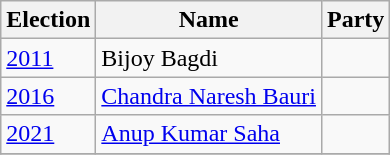<table - class="wikitable sortable">
<tr>
<th>Election</th>
<th>Name</th>
<th colspan=2>Party</th>
</tr>
<tr>
<td><a href='#'>2011</a></td>
<td>Bijoy Bagdi</td>
<td></td>
</tr>
<tr>
<td><a href='#'>2016</a></td>
<td><a href='#'>Chandra Naresh Bauri</a></td>
<td></td>
</tr>
<tr>
<td><a href='#'>2021</a></td>
<td><a href='#'>Anup Kumar Saha</a></td>
<td></td>
</tr>
<tr>
</tr>
</table>
